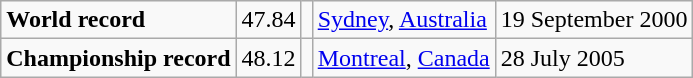<table class="wikitable">
<tr>
<td><strong>World record</strong></td>
<td>47.84</td>
<td></td>
<td><a href='#'>Sydney</a>, <a href='#'>Australia</a></td>
<td>19 September 2000</td>
</tr>
<tr>
<td><strong>Championship record</strong></td>
<td>48.12</td>
<td></td>
<td><a href='#'>Montreal</a>, <a href='#'>Canada</a></td>
<td>28 July 2005</td>
</tr>
</table>
